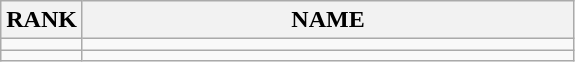<table class="wikitable">
<tr>
<th>RANK</th>
<th style="width: 20em">NAME</th>
</tr>
<tr>
<td align="center"></td>
<td></td>
</tr>
<tr>
<td align="center"></td>
<td></td>
</tr>
</table>
